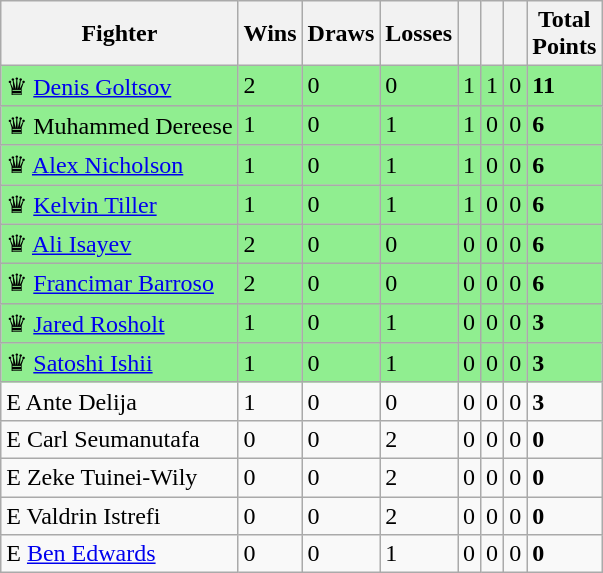<table class="wikitable sortable">
<tr>
<th>Fighter</th>
<th>Wins</th>
<th>Draws</th>
<th>Losses</th>
<th></th>
<th></th>
<th></th>
<th>Total<br> Points</th>
</tr>
<tr style="background:#90EE90;">
<td>♛  <a href='#'>Denis Goltsov</a></td>
<td>2</td>
<td>0</td>
<td>0</td>
<td>1</td>
<td>1</td>
<td>0</td>
<td><strong>11</strong></td>
</tr>
<tr style="background:#90EE90;">
<td>♛  Muhammed Dereese</td>
<td>1</td>
<td>0</td>
<td>1</td>
<td>1</td>
<td>0</td>
<td>0</td>
<td><strong>6</strong></td>
</tr>
<tr style="background:#90EE90;">
<td>♛  <a href='#'>Alex Nicholson</a></td>
<td>1</td>
<td>0</td>
<td>1</td>
<td>1</td>
<td>0</td>
<td>0</td>
<td><strong>6</strong></td>
</tr>
<tr style="background:#90EE90;">
<td>♛   <a href='#'>Kelvin Tiller</a></td>
<td>1</td>
<td>0</td>
<td>1</td>
<td>1</td>
<td>0</td>
<td>0</td>
<td><strong>6</strong></td>
</tr>
<tr style="background:#90EE90;">
<td>♛  <a href='#'>Ali Isayev</a></td>
<td>2</td>
<td>0</td>
<td>0</td>
<td>0</td>
<td>0</td>
<td>0</td>
<td><strong>6</strong></td>
</tr>
<tr style="background:#90EE90;">
<td>♛ <a href='#'>Francimar Barroso</a></td>
<td>2</td>
<td>0</td>
<td>0</td>
<td>0</td>
<td>0</td>
<td>0</td>
<td><strong>6</strong></td>
</tr>
<tr style="background:#90EE90;">
<td>♛   <a href='#'>Jared Rosholt</a></td>
<td>1</td>
<td>0</td>
<td>1</td>
<td>0</td>
<td>0</td>
<td>0</td>
<td><strong>3</strong></td>
</tr>
<tr style="background:#90EE90;">
<td>♛   <a href='#'>Satoshi Ishii</a></td>
<td>1</td>
<td>0</td>
<td>1</td>
<td>0</td>
<td>0</td>
<td>0</td>
<td><strong>3</strong></td>
</tr>
<tr>
<td>E   Ante Delija</td>
<td>1</td>
<td>0</td>
<td>0</td>
<td>0</td>
<td>0</td>
<td>0</td>
<td><strong>3</strong></td>
</tr>
<tr>
<td>E  Carl Seumanutafa</td>
<td>0</td>
<td>0</td>
<td>2</td>
<td>0</td>
<td>0</td>
<td>0</td>
<td><strong>0</strong></td>
</tr>
<tr>
<td>E   Zeke Tuinei-Wily</td>
<td>0</td>
<td>0</td>
<td>2</td>
<td>0</td>
<td>0</td>
<td>0</td>
<td><strong>0</strong></td>
</tr>
<tr>
<td>E   Valdrin Istrefi</td>
<td>0</td>
<td>0</td>
<td>2</td>
<td>0</td>
<td>0</td>
<td>0</td>
<td><strong>0</strong></td>
</tr>
<tr>
<td>E   <a href='#'>Ben Edwards</a></td>
<td>0</td>
<td>0</td>
<td>1</td>
<td>0</td>
<td>0</td>
<td>0</td>
<td><strong>0</strong></td>
</tr>
</table>
